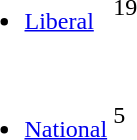<table>
<tr>
<td><br><ul><li><a href='#'>Liberal</a></li></ul></td>
<td><div>19</div></td>
</tr>
<tr>
<td><br><ul><li><a href='#'>National</a></li></ul></td>
<td><div>5</div></td>
</tr>
</table>
